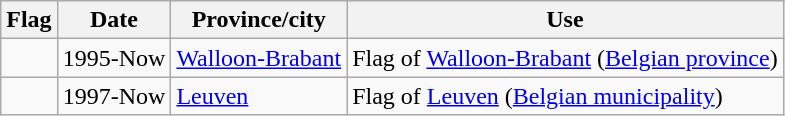<table class="wikitable">
<tr>
<th>Flag</th>
<th>Date</th>
<th>Province/city</th>
<th>Use</th>
</tr>
<tr>
<td></td>
<td>1995-Now</td>
<td><a href='#'>Walloon-Brabant</a></td>
<td>Flag of <a href='#'>Walloon-Brabant</a> (<a href='#'>Belgian province</a>)</td>
</tr>
<tr>
<td></td>
<td>1997-Now</td>
<td><a href='#'>Leuven</a></td>
<td>Flag of <a href='#'>Leuven</a> (<a href='#'>Belgian municipality</a>)</td>
</tr>
</table>
